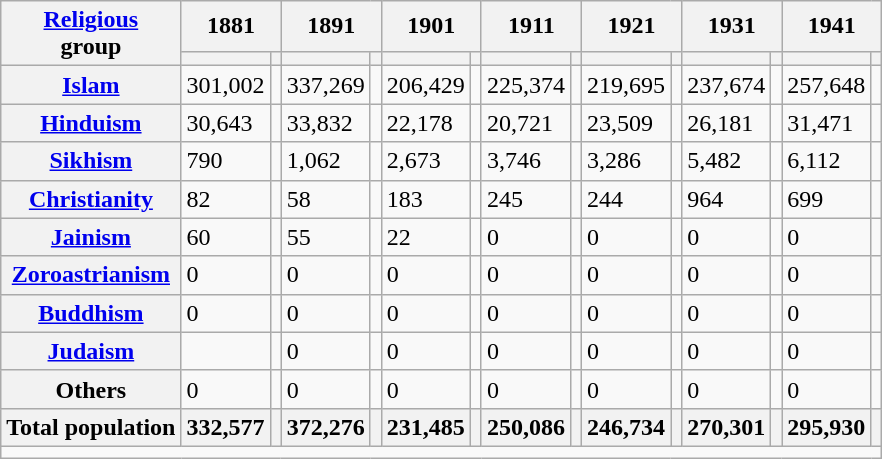<table class="wikitable sortable">
<tr>
<th rowspan="2"><a href='#'>Religious</a><br>group</th>
<th colspan="2">1881</th>
<th colspan="2">1891</th>
<th colspan="2">1901</th>
<th colspan="2">1911</th>
<th colspan="2">1921</th>
<th colspan="2">1931</th>
<th colspan="2">1941</th>
</tr>
<tr>
<th><a href='#'></a></th>
<th></th>
<th></th>
<th></th>
<th></th>
<th></th>
<th></th>
<th></th>
<th></th>
<th></th>
<th></th>
<th></th>
<th></th>
<th></th>
</tr>
<tr>
<th><a href='#'>Islam</a> </th>
<td>301,002</td>
<td></td>
<td>337,269</td>
<td></td>
<td>206,429</td>
<td></td>
<td>225,374</td>
<td></td>
<td>219,695</td>
<td></td>
<td>237,674</td>
<td></td>
<td>257,648</td>
<td></td>
</tr>
<tr>
<th><a href='#'>Hinduism</a> </th>
<td>30,643</td>
<td></td>
<td>33,832</td>
<td></td>
<td>22,178</td>
<td></td>
<td>20,721</td>
<td></td>
<td>23,509</td>
<td></td>
<td>26,181</td>
<td></td>
<td>31,471</td>
<td></td>
</tr>
<tr>
<th><a href='#'>Sikhism</a> </th>
<td>790</td>
<td></td>
<td>1,062</td>
<td></td>
<td>2,673</td>
<td></td>
<td>3,746</td>
<td></td>
<td>3,286</td>
<td></td>
<td>5,482</td>
<td></td>
<td>6,112</td>
<td></td>
</tr>
<tr>
<th><a href='#'>Christianity</a> </th>
<td>82</td>
<td></td>
<td>58</td>
<td></td>
<td>183</td>
<td></td>
<td>245</td>
<td></td>
<td>244</td>
<td></td>
<td>964</td>
<td></td>
<td>699</td>
<td></td>
</tr>
<tr>
<th><a href='#'>Jainism</a> </th>
<td>60</td>
<td></td>
<td>55</td>
<td></td>
<td>22</td>
<td></td>
<td>0</td>
<td></td>
<td>0</td>
<td></td>
<td>0</td>
<td></td>
<td>0</td>
<td></td>
</tr>
<tr>
<th><a href='#'>Zoroastrianism</a> </th>
<td>0</td>
<td></td>
<td>0</td>
<td></td>
<td>0</td>
<td></td>
<td>0</td>
<td></td>
<td>0</td>
<td></td>
<td>0</td>
<td></td>
<td>0</td>
<td></td>
</tr>
<tr>
<th><a href='#'>Buddhism</a> </th>
<td>0</td>
<td></td>
<td>0</td>
<td></td>
<td>0</td>
<td></td>
<td>0</td>
<td></td>
<td>0</td>
<td></td>
<td>0</td>
<td></td>
<td>0</td>
<td></td>
</tr>
<tr>
<th><a href='#'>Judaism</a> </th>
<td></td>
<td></td>
<td>0</td>
<td></td>
<td>0</td>
<td></td>
<td>0</td>
<td></td>
<td>0</td>
<td></td>
<td>0</td>
<td></td>
<td>0</td>
<td></td>
</tr>
<tr>
<th>Others</th>
<td>0</td>
<td></td>
<td>0</td>
<td></td>
<td>0</td>
<td></td>
<td>0</td>
<td></td>
<td>0</td>
<td></td>
<td>0</td>
<td></td>
<td>0</td>
<td></td>
</tr>
<tr>
<th>Total population</th>
<th>332,577</th>
<th></th>
<th>372,276</th>
<th></th>
<th>231,485</th>
<th></th>
<th>250,086</th>
<th></th>
<th>246,734</th>
<th></th>
<th>270,301</th>
<th></th>
<th>295,930</th>
<th></th>
</tr>
<tr class="sortbottom">
<td colspan="15"></td>
</tr>
</table>
